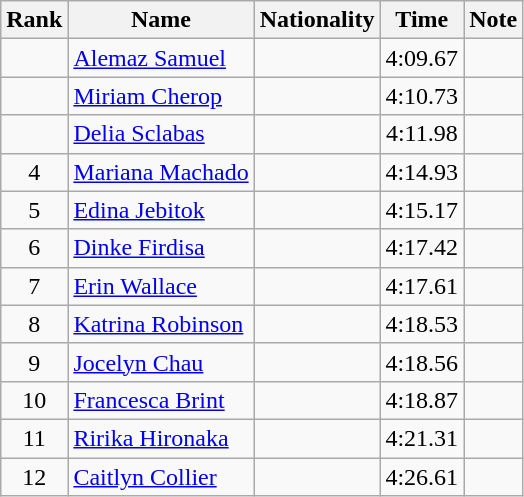<table class="wikitable sortable" style="text-align:center">
<tr>
<th>Rank</th>
<th>Name</th>
<th>Nationality</th>
<th>Time</th>
<th>Note</th>
</tr>
<tr>
<td></td>
<td align=left><a href='#'>Alemaz Samuel</a></td>
<td align=left></td>
<td>4:09.67</td>
<td></td>
</tr>
<tr>
<td></td>
<td align=left><a href='#'>Miriam Cherop</a></td>
<td align=left></td>
<td>4:10.73</td>
<td></td>
</tr>
<tr>
<td></td>
<td align=left><a href='#'>Delia Sclabas</a></td>
<td align=left></td>
<td>4:11.98</td>
<td></td>
</tr>
<tr>
<td>4</td>
<td align=left><a href='#'>Mariana Machado</a></td>
<td align=left></td>
<td>4:14.93</td>
<td></td>
</tr>
<tr>
<td>5</td>
<td align=left><a href='#'>Edina Jebitok</a></td>
<td align=left></td>
<td>4:15.17</td>
<td></td>
</tr>
<tr>
<td>6</td>
<td align=left><a href='#'>Dinke Firdisa</a></td>
<td align=left></td>
<td>4:17.42</td>
<td></td>
</tr>
<tr>
<td>7</td>
<td align=left><a href='#'>Erin Wallace</a></td>
<td align=left></td>
<td>4:17.61</td>
<td></td>
</tr>
<tr>
<td>8</td>
<td align=left><a href='#'>Katrina Robinson</a></td>
<td align=left></td>
<td>4:18.53</td>
<td></td>
</tr>
<tr>
<td>9</td>
<td align=left><a href='#'>Jocelyn Chau</a></td>
<td align=left></td>
<td>4:18.56</td>
<td></td>
</tr>
<tr>
<td>10</td>
<td align=left><a href='#'>Francesca Brint</a></td>
<td align=left></td>
<td>4:18.87</td>
<td></td>
</tr>
<tr>
<td>11</td>
<td align=left><a href='#'>Ririka Hironaka</a></td>
<td align=left></td>
<td>4:21.31</td>
<td></td>
</tr>
<tr>
<td>12</td>
<td align=left><a href='#'>Caitlyn Collier</a></td>
<td align=left></td>
<td>4:26.61</td>
<td></td>
</tr>
</table>
